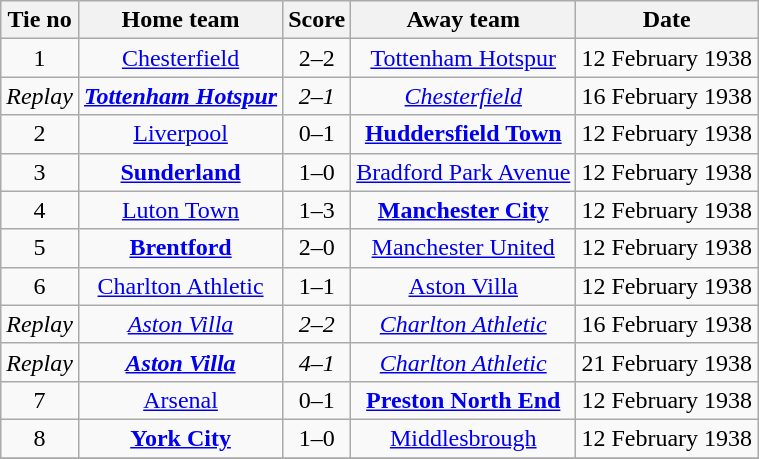<table class="wikitable" style="text-align: center">
<tr>
<th>Tie no</th>
<th>Home team</th>
<th>Score</th>
<th>Away team</th>
<th>Date</th>
</tr>
<tr>
<td>1</td>
<td><a href='#'>Chesterfield</a></td>
<td>2–2</td>
<td><a href='#'>Tottenham Hotspur</a></td>
<td>12 February 1938</td>
</tr>
<tr>
<td><em>Replay</em></td>
<td><strong><em><a href='#'>Tottenham Hotspur</a></em></strong></td>
<td><em>2–1</em></td>
<td><em><a href='#'>Chesterfield</a></em></td>
<td>16 February 1938</td>
</tr>
<tr>
<td>2</td>
<td><a href='#'>Liverpool</a></td>
<td>0–1</td>
<td><strong><a href='#'>Huddersfield Town</a></strong></td>
<td>12 February 1938</td>
</tr>
<tr>
<td>3</td>
<td><strong><a href='#'>Sunderland</a></strong></td>
<td>1–0</td>
<td><a href='#'>Bradford Park Avenue</a></td>
<td>12 February 1938</td>
</tr>
<tr>
<td>4</td>
<td><a href='#'>Luton Town</a></td>
<td>1–3</td>
<td><strong><a href='#'>Manchester City</a></strong></td>
<td>12 February 1938</td>
</tr>
<tr>
<td>5</td>
<td><strong><a href='#'>Brentford</a></strong></td>
<td>2–0</td>
<td><a href='#'>Manchester United</a></td>
<td>12 February 1938</td>
</tr>
<tr>
<td>6</td>
<td><a href='#'>Charlton Athletic</a></td>
<td>1–1</td>
<td><a href='#'>Aston Villa</a></td>
<td>12 February 1938</td>
</tr>
<tr>
<td><em>Replay</em></td>
<td><em><a href='#'>Aston Villa</a></em></td>
<td><em>2–2</em></td>
<td><em><a href='#'>Charlton Athletic</a></em></td>
<td>16 February 1938</td>
</tr>
<tr>
<td><em>Replay</em></td>
<td><strong><em><a href='#'>Aston Villa</a></em></strong></td>
<td><em>4–1</em></td>
<td><em><a href='#'>Charlton Athletic</a></em></td>
<td>21 February 1938</td>
</tr>
<tr>
<td>7</td>
<td><a href='#'>Arsenal</a></td>
<td>0–1</td>
<td><strong><a href='#'>Preston North End</a></strong></td>
<td>12 February 1938</td>
</tr>
<tr>
<td>8</td>
<td><strong><a href='#'>York City</a></strong></td>
<td>1–0</td>
<td><a href='#'>Middlesbrough</a></td>
<td>12 February 1938</td>
</tr>
<tr>
</tr>
</table>
